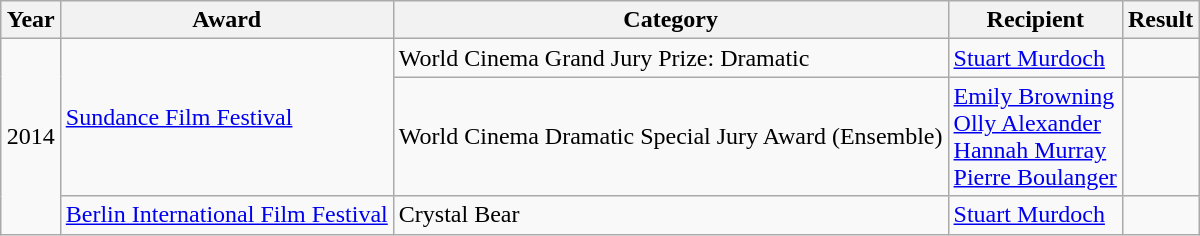<table class="wikitable sortable" style="margin:1em auto;">
<tr>
<th>Year</th>
<th>Award</th>
<th>Category</th>
<th>Recipient</th>
<th>Result</th>
</tr>
<tr>
<td rowspan="4">2014</td>
<td rowspan="2"><a href='#'>Sundance Film Festival</a></td>
<td>World Cinema Grand Jury Prize: Dramatic</td>
<td><a href='#'>Stuart Murdoch</a></td>
<td></td>
</tr>
<tr>
<td>World Cinema Dramatic Special Jury Award (Ensemble)</td>
<td><a href='#'>Emily Browning</a><br><a href='#'>Olly Alexander</a><br><a href='#'>Hannah Murray</a><br><a href='#'>Pierre Boulanger</a></td>
<td></td>
</tr>
<tr>
<td><a href='#'>Berlin International Film Festival</a></td>
<td>Crystal Bear</td>
<td><a href='#'>Stuart Murdoch</a></td>
<td></td>
</tr>
</table>
